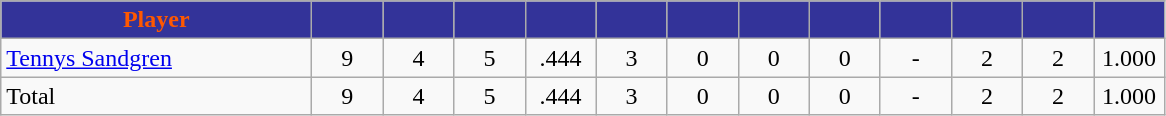<table class="wikitable" style="text-align:center">
<tr>
<th style="background:#333399; color:#FF5800" width="200px">Player</th>
<th style="background:#333399; color:#FF5800" width="40px"></th>
<th style="background:#333399; color:#FF5800" width="40px"></th>
<th style="background:#333399; color:#FF5800" width="40px"></th>
<th style="background:#333399; color:#FF5800" width="40px"></th>
<th style="background:#333399; color:#FF5800" width="40px"></th>
<th style="background:#333399; color:#FF5800" width="40px"></th>
<th style="background:#333399; color:#FF5800" width="40px"></th>
<th style="background:#333399; color:#FF5800" width="40px"></th>
<th style="background:#333399; color:#FF5800" width="40px"></th>
<th style="background:#333399; color:#FF5800" width="40px"></th>
<th style="background:#333399; color:#FF5800" width="40px"></th>
<th style="background:#333399; color:#FF5800" width="40px"></th>
</tr>
<tr>
<td style="text-align:left"><a href='#'>Tennys Sandgren</a></td>
<td>9</td>
<td>4</td>
<td>5</td>
<td>.444</td>
<td>3</td>
<td>0</td>
<td>0</td>
<td>0</td>
<td>-</td>
<td>2</td>
<td>2</td>
<td>1.000</td>
</tr>
<tr>
<td style="text-align:left">Total</td>
<td>9</td>
<td>4</td>
<td>5</td>
<td>.444</td>
<td>3</td>
<td>0</td>
<td>0</td>
<td>0</td>
<td>-</td>
<td>2</td>
<td>2</td>
<td>1.000</td>
</tr>
</table>
